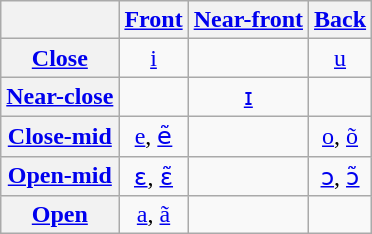<table class="wikitable" style="text-align: center;">
<tr>
<th></th>
<th><a href='#'>Front</a></th>
<th><a href='#'>Near-front</a></th>
<th><a href='#'>Back</a></th>
</tr>
<tr>
<th><a href='#'>Close</a></th>
<td><a href='#'>i</a></td>
<td></td>
<td><a href='#'>u</a></td>
</tr>
<tr>
<th><a href='#'>Near-close</a></th>
<td></td>
<td><a href='#'>ɪ</a></td>
<td></td>
</tr>
<tr>
<th><a href='#'>Close-mid</a></th>
<td><a href='#'>e</a>, <a href='#'>ẽ</a></td>
<td></td>
<td><a href='#'>o</a>, <a href='#'>õ</a></td>
</tr>
<tr>
<th><a href='#'>Open-mid</a></th>
<td><a href='#'>ɛ</a>, <a href='#'>ɛ̃</a></td>
<td></td>
<td><a href='#'>ɔ</a>, <a href='#'>ɔ̃</a></td>
</tr>
<tr>
<th><a href='#'>Open</a></th>
<td><a href='#'>a</a>, <a href='#'>ã</a></td>
<td></td>
<td></td>
</tr>
</table>
